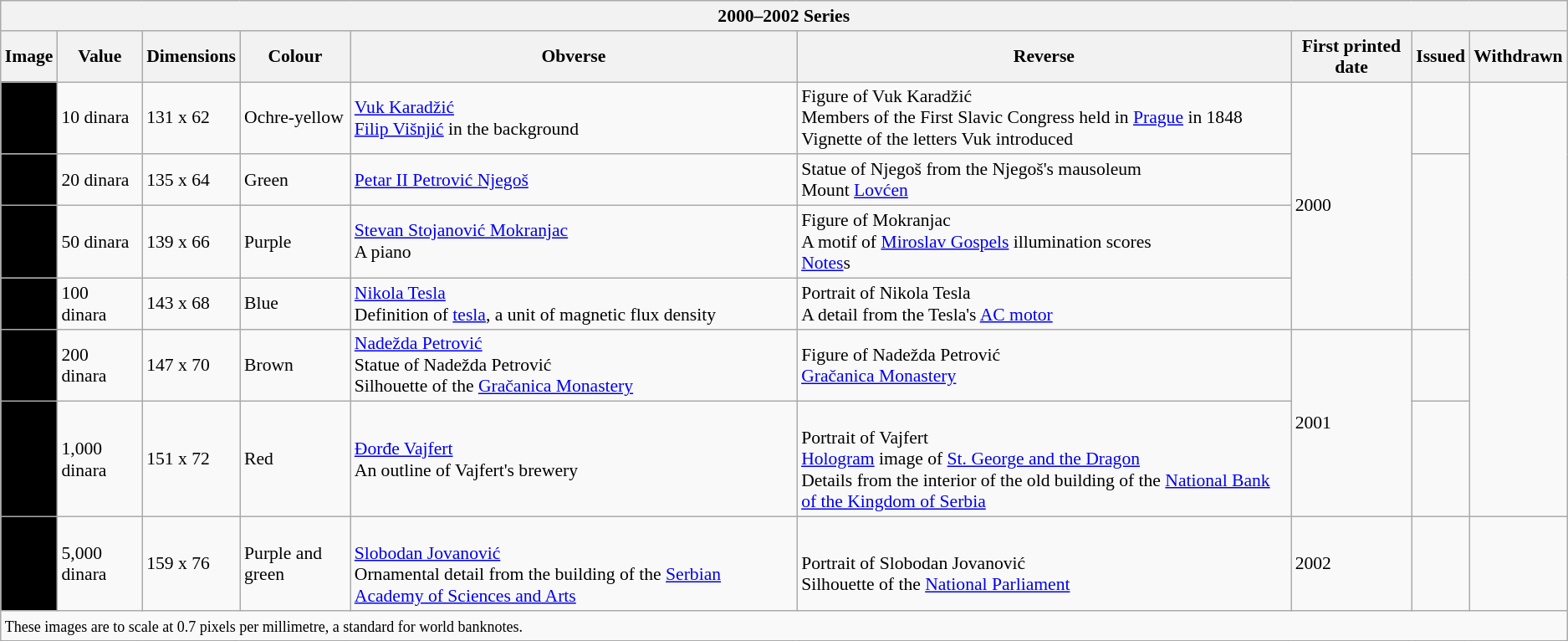<table class="wikitable" style="font-size: 90%">
<tr>
<th colspan=9>2000–2002 Series</th>
</tr>
<tr>
<th>Image</th>
<th>Value</th>
<th>Dimensions</th>
<th>Colour</th>
<th>Obverse</th>
<th>Reverse</th>
<th>First printed date</th>
<th>Issued</th>
<th>Withdrawn</th>
</tr>
<tr>
<td align="center" bgcolor="#000000"></td>
<td>10 dinara</td>
<td>131 x 62</td>
<td>Ochre-yellow</td>
<td><a href='#'>Vuk Karadžić</a><br><a href='#'>Filip Višnjić</a> in the background</td>
<td>Figure of Vuk Karadžić<br>Members of the First Slavic Congress held in <a href='#'>Prague</a> in 1848<br>Vignette of the letters Vuk introduced</td>
<td rowspan=4>2000</td>
<td></td>
<td rowspan="6"></td>
</tr>
<tr>
<td align="center" bgcolor="#000000"></td>
<td>20 dinara</td>
<td>135 x 64</td>
<td>Green</td>
<td><a href='#'>Petar II Petrović Njegoš</a></td>
<td>Statue of Njegoš from the Njegoš's mausoleum<br>Mount <a href='#'>Lovćen</a></td>
<td rowspan="3"></td>
</tr>
<tr>
<td align="center" bgcolor="#000000"></td>
<td>50 dinara</td>
<td>139 x 66</td>
<td>Purple</td>
<td><a href='#'>Stevan Stojanović Mokranjac</a><br>A piano</td>
<td>Figure of Mokranjac<br>A motif of <a href='#'>Miroslav Gospels</a> illumination scores<br><a href='#'>Notes</a>s</td>
</tr>
<tr>
<td align="center" bgcolor="#000000"></td>
<td>100 dinara</td>
<td>143 x 68</td>
<td>Blue</td>
<td><a href='#'>Nikola Tesla</a><br>Definition of <a href='#'>tesla</a>, a unit of magnetic flux density</td>
<td>Portrait of Nikola Tesla<br>A detail from the Tesla's <a href='#'>AC motor</a></td>
</tr>
<tr>
<td align="center" bgcolor="#000000"></td>
<td>200 dinara</td>
<td>147 x 70</td>
<td>Brown</td>
<td><a href='#'>Nadežda Petrović</a><br>Statue of Nadežda Petrović<br>Silhouette of the <a href='#'>Gračanica Monastery</a></td>
<td>Figure of Nadežda Petrović<br><a href='#'>Gračanica Monastery</a></td>
<td rowspan=2>2001</td>
<td></td>
</tr>
<tr>
<td align="center" bgcolor="#000000"></td>
<td>1,000 dinara</td>
<td>151 x 72</td>
<td>Red</td>
<td><a href='#'>Đorđe Vajfert</a><br>An outline of Vajfert's brewery</td>
<td><br>Portrait of Vajfert<br><a href='#'>Hologram</a> image of <a href='#'>St. George and the Dragon</a><br>Details from the interior of the old building of the <a href='#'>National Bank of the Kingdom of Serbia</a></td>
<td></td>
</tr>
<tr>
<td align="center" bgcolor="#000000"></td>
<td>5,000 dinara</td>
<td>159 x 76</td>
<td>Purple and green</td>
<td><br><a href='#'>Slobodan Jovanović</a><br>Ornamental detail from the building of the <a href='#'>Serbian Academy of Sciences and Arts</a></td>
<td><br>Portrait of Slobodan Jovanović<br>Silhouette of the <a href='#'>National Parliament</a></td>
<td>2002</td>
<td></td>
<td></td>
</tr>
<tr>
<td colspan=9><small>These images are to scale at 0.7 pixels per millimetre, a standard for world banknotes.</small></td>
</tr>
</table>
